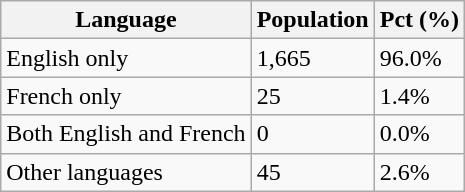<table class="wikitable">
<tr>
<th>Language</th>
<th>Population</th>
<th>Pct (%)</th>
</tr>
<tr>
<td>English only</td>
<td>1,665</td>
<td>96.0%</td>
</tr>
<tr>
<td>French only</td>
<td>25</td>
<td>1.4%</td>
</tr>
<tr>
<td>Both English and French</td>
<td>0</td>
<td>0.0%</td>
</tr>
<tr>
<td>Other languages</td>
<td>45</td>
<td>2.6%</td>
</tr>
</table>
